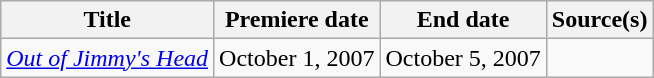<table class="wikitable sortable">
<tr>
<th>Title</th>
<th>Premiere date</th>
<th>End date</th>
<th>Source(s)</th>
</tr>
<tr>
<td><em><a href='#'>Out of Jimmy's Head</a></em></td>
<td>October 1, 2007</td>
<td>October 5, 2007</td>
<td></td>
</tr>
</table>
